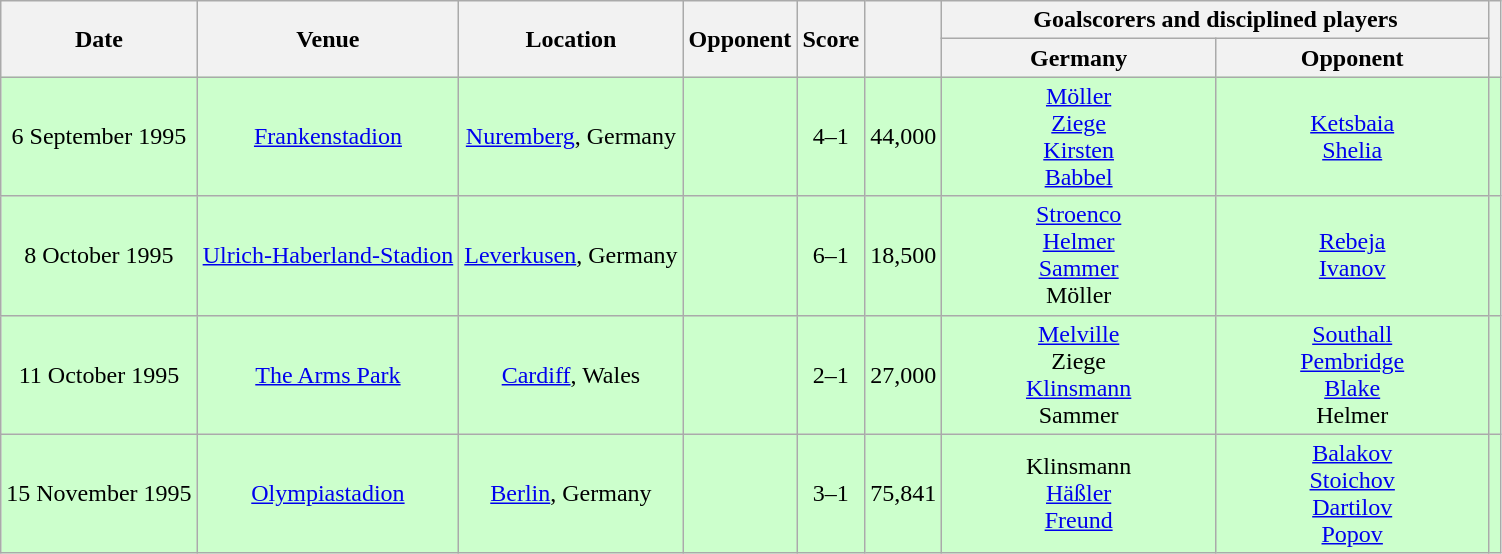<table class="wikitable" Style="text-align: center">
<tr>
<th rowspan="2">Date</th>
<th rowspan="2">Venue</th>
<th rowspan="2">Location</th>
<th rowspan="2">Opponent</th>
<th rowspan="2">Score<br></th>
<th rowspan="2"></th>
<th colspan="2">Goalscorers and disciplined players</th>
<th rowspan="2"></th>
</tr>
<tr>
<th style="width:175px">Germany</th>
<th style="width:175px">Opponent</th>
</tr>
<tr style="background:#cfc">
<td>6 September 1995</td>
<td><a href='#'>Frankenstadion</a></td>
<td><a href='#'>Nuremberg</a>, Germany</td>
<td></td>
<td>4–1</td>
<td>44,000</td>
<td><a href='#'>Möller</a> <br><a href='#'>Ziege</a>  <br><a href='#'>Kirsten</a> <br><a href='#'>Babbel</a> </td>
<td><a href='#'>Ketsbaia</a> <br><a href='#'>Shelia</a> </td>
<td></td>
</tr>
<tr style="background:#cfc">
<td>8 October 1995</td>
<td><a href='#'>Ulrich-Haberland-Stadion</a></td>
<td><a href='#'>Leverkusen</a>, Germany</td>
<td></td>
<td>6–1</td>
<td>18,500</td>
<td><a href='#'>Stroenco</a> <br><a href='#'>Helmer</a> <br><a href='#'>Sammer</a> <br>Möller </td>
<td><a href='#'>Rebeja</a> <br><a href='#'>Ivanov</a> </td>
<td></td>
</tr>
<tr style="background:#cfc">
<td>11 October 1995</td>
<td><a href='#'>The Arms Park</a></td>
<td><a href='#'>Cardiff</a>, Wales</td>
<td></td>
<td>2–1</td>
<td>27,000</td>
<td><a href='#'>Melville</a> <br>Ziege <br><a href='#'>Klinsmann</a> <br>Sammer </td>
<td><a href='#'>Southall</a> <br><a href='#'>Pembridge</a> <br><a href='#'>Blake</a> <br>Helmer </td>
<td></td>
</tr>
<tr style="background:#cfc">
<td>15 November 1995</td>
<td><a href='#'>Olympiastadion</a></td>
<td><a href='#'>Berlin</a>, Germany</td>
<td></td>
<td>3–1</td>
<td>75,841</td>
<td>Klinsmann <br><a href='#'>Häßler</a> <br><a href='#'>Freund</a> </td>
<td><a href='#'>Balakov</a> <br><a href='#'>Stoichov</a> <br><a href='#'>Dartilov</a> <br><a href='#'>Popov</a> </td>
<td></td>
</tr>
</table>
